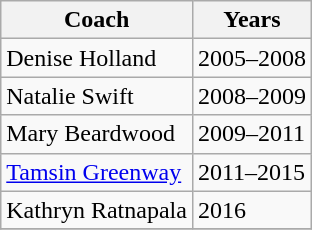<table class="wikitable collapsible">
<tr>
<th>Coach</th>
<th>Years</th>
</tr>
<tr>
<td> Denise Holland </td>
<td>2005–2008</td>
</tr>
<tr>
<td> Natalie Swift </td>
<td>2008–2009</td>
</tr>
<tr>
<td> Mary Beardwood </td>
<td>2009–2011</td>
</tr>
<tr>
<td> <a href='#'>Tamsin Greenway</a></td>
<td>2011–2015</td>
</tr>
<tr>
<td> Kathryn Ratnapala </td>
<td>2016</td>
</tr>
<tr>
</tr>
</table>
